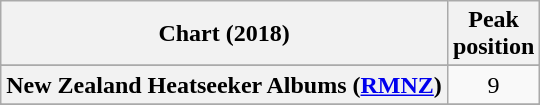<table class="wikitable sortable plainrowheaders" style="text-align:center;">
<tr>
<th scope="col">Chart (2018)</th>
<th scope="col">Peak<br>position</th>
</tr>
<tr>
</tr>
<tr>
</tr>
<tr>
</tr>
<tr>
</tr>
<tr>
</tr>
<tr>
</tr>
<tr>
<th scope="row">New Zealand Heatseeker Albums (<a href='#'>RMNZ</a>)</th>
<td>9</td>
</tr>
<tr>
</tr>
<tr>
</tr>
<tr>
</tr>
<tr>
</tr>
</table>
